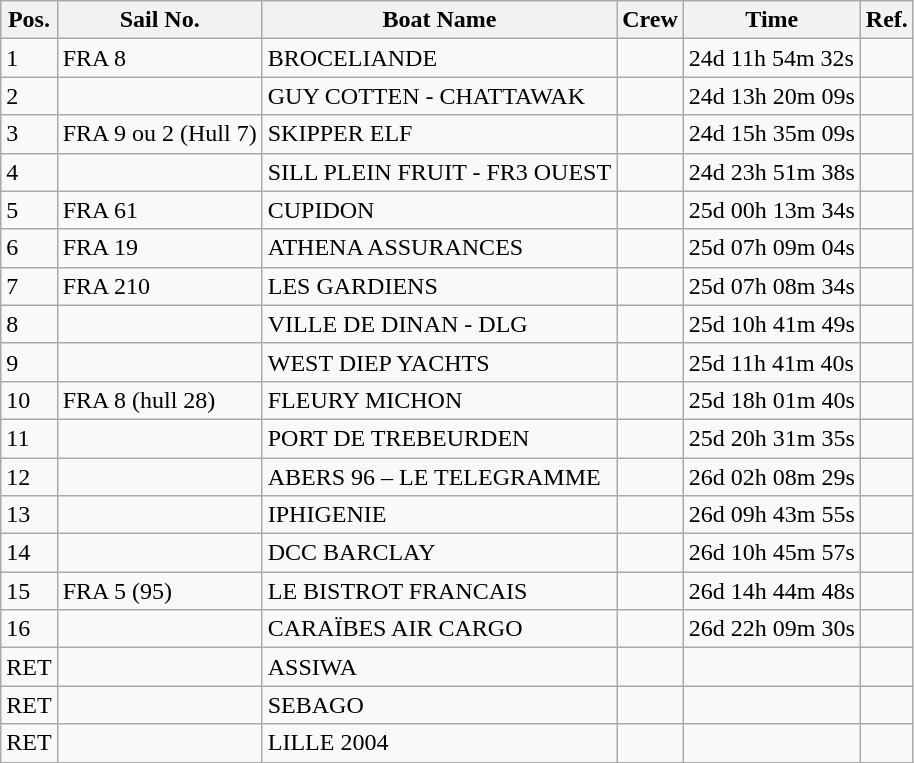<table class="wikitable sortable">
<tr>
<th>Pos.</th>
<th>Sail No.</th>
<th>Boat Name</th>
<th>Crew</th>
<th>Time</th>
<th>Ref.</th>
</tr>
<tr>
<td>1</td>
<td>FRA 8</td>
<td>BROCELIANDE</td>
<td> <br>  </td>
<td>24d 11h 54m 32s</td>
<td></td>
</tr>
<tr>
<td>2</td>
<td></td>
<td>GUY COTTEN - CHATTAWAK</td>
<td> <br>  </td>
<td>24d 13h 20m 09s</td>
<td></td>
</tr>
<tr>
<td>3</td>
<td>FRA 9 ou 2 (Hull 7)</td>
<td>SKIPPER ELF</td>
<td> <br>  </td>
<td>24d 15h 35m 09s</td>
<td></td>
</tr>
<tr>
<td>4</td>
<td></td>
<td>SILL PLEIN FRUIT - FR3 OUEST</td>
<td> <br>  </td>
<td>24d 23h 51m 38s</td>
<td></td>
</tr>
<tr>
<td>5</td>
<td>FRA 61</td>
<td>CUPIDON</td>
<td> <br>  </td>
<td>25d 00h 13m 34s</td>
<td></td>
</tr>
<tr>
<td>6</td>
<td>FRA 19</td>
<td>ATHENA ASSURANCES</td>
<td> <br>  </td>
<td>25d 07h 09m 04s</td>
<td></td>
</tr>
<tr>
<td>7</td>
<td>FRA 210</td>
<td>LES GARDIENS</td>
<td> <br>  </td>
<td>25d 07h 08m 34s</td>
<td></td>
</tr>
<tr>
<td>8</td>
<td></td>
<td>VILLE DE DINAN - DLG</td>
<td> <br>  </td>
<td>25d 10h 41m 49s</td>
<td></td>
</tr>
<tr>
<td>9</td>
<td></td>
<td>WEST DIEP YACHTS</td>
<td> <br>  </td>
<td>25d 11h 41m 40s</td>
<td></td>
</tr>
<tr>
<td>10</td>
<td>FRA 8 (hull 28)</td>
<td>FLEURY MICHON</td>
<td> <br>  </td>
<td>25d 18h 01m 40s</td>
<td></td>
</tr>
<tr>
<td>11</td>
<td></td>
<td>PORT DE TREBEURDEN</td>
<td> <br>  </td>
<td>25d 20h 31m 35s</td>
<td></td>
</tr>
<tr>
<td>12</td>
<td></td>
<td>ABERS 96 – LE TELEGRAMME</td>
<td> <br>  </td>
<td>26d 02h 08m 29s</td>
<td></td>
</tr>
<tr>
<td>13</td>
<td></td>
<td>IPHIGENIE</td>
<td> <br>  </td>
<td>26d 09h 43m 55s</td>
<td></td>
</tr>
<tr>
<td>14</td>
<td></td>
<td>DCC BARCLAY</td>
<td> <br>  </td>
<td>26d 10h 45m 57s</td>
<td></td>
</tr>
<tr>
<td>15</td>
<td>FRA 5 (95)</td>
<td>LE BISTROT FRANCAIS</td>
<td> <br>  </td>
<td>26d 14h 44m 48s</td>
<td></td>
</tr>
<tr>
<td>16</td>
<td></td>
<td>CARAÏBES AIR CARGO</td>
<td> <br>  </td>
<td>26d 22h 09m 30s</td>
<td></td>
</tr>
<tr>
<td>RET</td>
<td></td>
<td>ASSIWA</td>
<td> <br>  </td>
<td></td>
<td></td>
</tr>
<tr>
<td>RET</td>
<td></td>
<td>SEBAGO</td>
<td> <br>  </td>
<td></td>
<td></td>
</tr>
<tr>
<td>RET</td>
<td></td>
<td>LILLE 2004</td>
<td> <br>  </td>
<td></td>
<td></td>
</tr>
</table>
